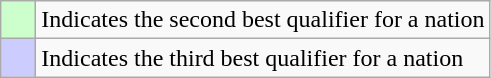<table class="wikitable">
<tr>
<td style="background: #ccffcc;">    </td>
<td>Indicates the second best qualifier for a nation</td>
</tr>
<tr>
<td style="background: #ccccff;">    </td>
<td>Indicates the third best qualifier for a nation</td>
</tr>
</table>
